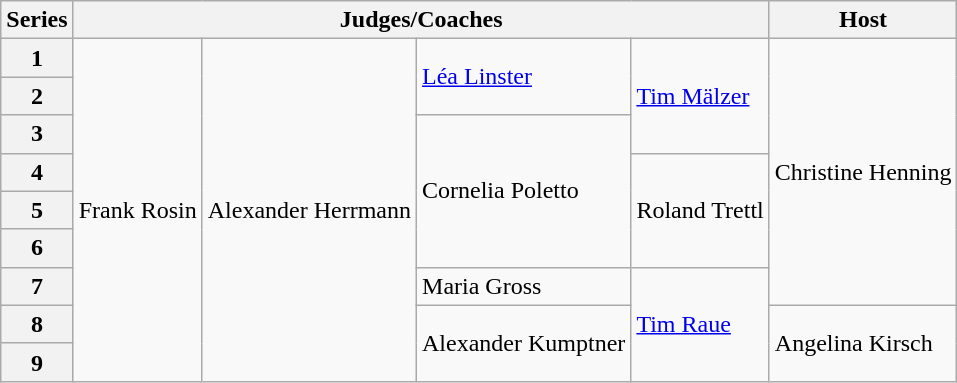<table class="wikitable" width:"80%">
<tr>
<th>Series</th>
<th colspan="4">Judges/Coaches</th>
<th>Host</th>
</tr>
<tr>
<th>1</th>
<td rowspan="9">Frank Rosin</td>
<td rowspan="9">Alexander Herrmann</td>
<td rowspan="2"><a href='#'>Léa Linster</a></td>
<td rowspan="3"><a href='#'>Tim Mälzer</a></td>
<td rowspan="7">Christine Henning</td>
</tr>
<tr>
<th>2</th>
</tr>
<tr>
<th>3</th>
<td rowspan="4">Cornelia Poletto</td>
</tr>
<tr>
<th>4</th>
<td rowspan="3">Roland Trettl</td>
</tr>
<tr>
<th>5</th>
</tr>
<tr>
<th>6</th>
</tr>
<tr>
<th>7</th>
<td>Maria Gross</td>
<td rowspan="3"><a href='#'>Tim Raue</a></td>
</tr>
<tr>
<th>8</th>
<td rowspan="2">Alexander Kumptner</td>
<td rowspan="2">Angelina Kirsch</td>
</tr>
<tr>
<th>9</th>
</tr>
</table>
